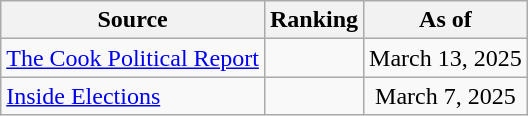<table class="wikitable" style="text-align:center">
<tr>
<th>Source</th>
<th>Ranking</th>
<th>As of</th>
</tr>
<tr>
<td align=left><a href='#'>The Cook Political Report</a></td>
<td></td>
<td>March 13, 2025</td>
</tr>
<tr>
<td align=left><a href='#'>Inside Elections</a></td>
<td></td>
<td>March 7, 2025</td>
</tr>
</table>
